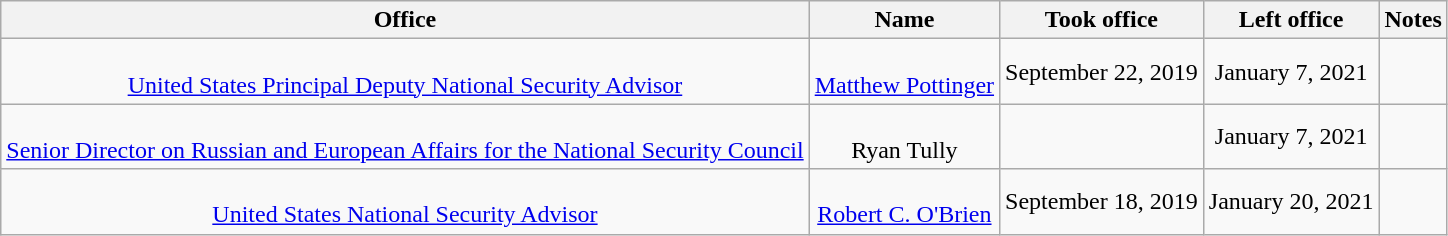<table class="wikitable sortable" style="text-align:center">
<tr>
<th>Office</th>
<th>Name</th>
<th>Took office</th>
<th>Left office</th>
<th>Notes</th>
</tr>
<tr>
<td><br><a href='#'>United States Principal Deputy National Security Advisor</a></td>
<td><br><a href='#'>Matthew Pottinger</a></td>
<td>September 22, 2019</td>
<td>January 7, 2021</td>
<td></td>
</tr>
<tr>
<td><br><a href='#'>Senior Director on Russian and European Affairs for the National Security Council</a></td>
<td><br>Ryan Tully</td>
<td></td>
<td>January 7, 2021</td>
<td></td>
</tr>
<tr>
<td><br><a href='#'>United States National Security Advisor</a></td>
<td><br><a href='#'>Robert C. O'Brien</a></td>
<td>September 18, 2019</td>
<td>January 20, 2021</td>
<td></td>
</tr>
</table>
